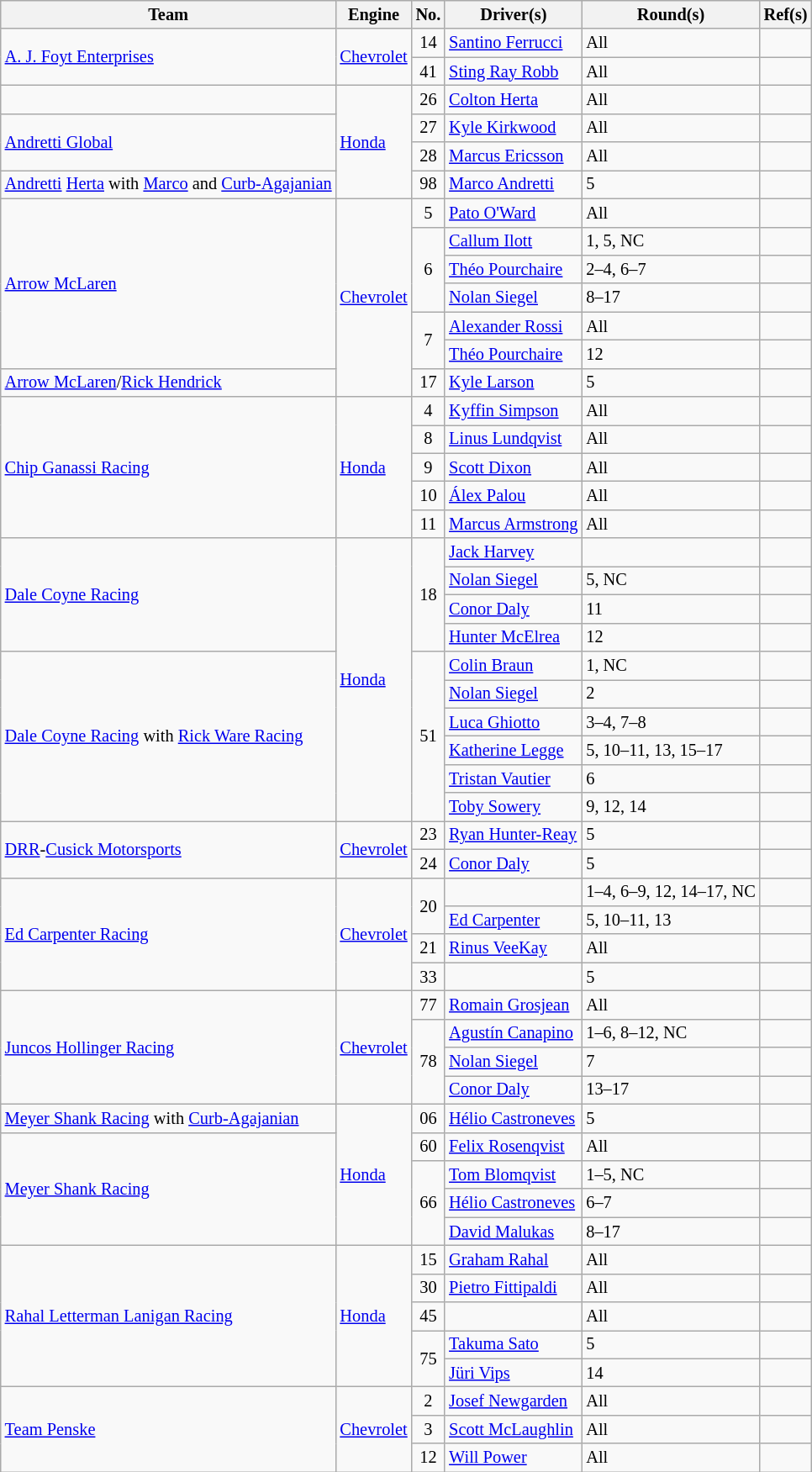<table class="wikitable sortable" style="font-size: 85%">
<tr>
<th>Team</th>
<th>Engine</th>
<th>No.</th>
<th class="unsortable">Driver(s)</th>
<th>Round(s)</th>
<th>Ref(s)</th>
</tr>
<tr>
<td rowspan="2"><a href='#'>A. J. Foyt Enterprises</a></td>
<td rowspan="2"><a href='#'>Chevrolet</a></td>
<td style="text-align:center">14</td>
<td> <a href='#'>Santino Ferrucci</a></td>
<td>All</td>
<td></td>
</tr>
<tr>
<td style="text-align:center">41</td>
<td> <a href='#'>Sting Ray Robb</a></td>
<td>All</td>
<td></td>
</tr>
<tr>
<td></td>
<td rowspan="4"><a href='#'>Honda</a></td>
<td style="text-align:center">26</td>
<td> <a href='#'>Colton Herta</a></td>
<td>All</td>
<td></td>
</tr>
<tr>
<td rowspan="2"><a href='#'>Andretti Global</a></td>
<td style="text-align:center">27</td>
<td> <a href='#'>Kyle Kirkwood</a></td>
<td>All</td>
<td></td>
</tr>
<tr>
<td style="text-align:center">28</td>
<td> <a href='#'>Marcus Ericsson</a></td>
<td>All</td>
<td></td>
</tr>
<tr>
<td><a href='#'>Andretti</a> <a href='#'>Herta</a> with <a href='#'>Marco</a> and <a href='#'>Curb-Agajanian</a></td>
<td style="text-align:center">98</td>
<td> <a href='#'>Marco Andretti</a></td>
<td>5</td>
<td></td>
</tr>
<tr>
<td rowspan="6"><a href='#'>Arrow McLaren</a></td>
<td rowspan="7"><a href='#'>Chevrolet</a></td>
<td style="text-align:center">5</td>
<td> <a href='#'>Pato O'Ward</a></td>
<td>All</td>
<td></td>
</tr>
<tr>
<td rowspan="3" style="text-align:center">6</td>
<td> <a href='#'>Callum Ilott</a></td>
<td>1, 5, NC</td>
<td></td>
</tr>
<tr>
<td> <a href='#'>Théo Pourchaire</a> </td>
<td>2–4, 6–7</td>
<td nowrap></td>
</tr>
<tr>
<td> <a href='#'>Nolan Siegel</a> </td>
<td>8–17</td>
<td nowrap></td>
</tr>
<tr>
<td rowspan="2" style="text-align:center">7</td>
<td> <a href='#'>Alexander Rossi</a></td>
<td>All</td>
<td></td>
</tr>
<tr>
<td> <a href='#'>Théo Pourchaire</a> </td>
<td>12</td>
<td></td>
</tr>
<tr>
<td><a href='#'>Arrow McLaren</a>/<a href='#'>Rick Hendrick</a></td>
<td style="text-align:center">17</td>
<td> <a href='#'>Kyle Larson</a> </td>
<td>5</td>
<td></td>
</tr>
<tr>
<td rowspan="5"><a href='#'>Chip Ganassi Racing</a></td>
<td rowspan="5"><a href='#'>Honda</a></td>
<td style="text-align:center">4</td>
<td> <a href='#'>Kyffin Simpson</a> </td>
<td>All</td>
<td></td>
</tr>
<tr>
<td style="text-align:center">8</td>
<td> <a href='#'>Linus Lundqvist</a> </td>
<td>All</td>
<td></td>
</tr>
<tr>
<td style="text-align:center">9</td>
<td> <a href='#'>Scott Dixon</a></td>
<td>All</td>
<td></td>
</tr>
<tr>
<td style="text-align:center">10</td>
<td> <a href='#'>Álex Palou</a></td>
<td>All</td>
<td></td>
</tr>
<tr>
<td style="text-align:center">11</td>
<td> <a href='#'>Marcus Armstrong</a></td>
<td>All</td>
<td></td>
</tr>
<tr>
<td rowspan="4"><a href='#'>Dale Coyne Racing</a></td>
<td rowspan="10"><a href='#'>Honda</a></td>
<td rowspan="4" style="text-align:center">18</td>
<td> <a href='#'>Jack Harvey</a></td>
<td></td>
<td></td>
</tr>
<tr>
<td> <a href='#'>Nolan Siegel</a> </td>
<td>5, NC</td>
<td></td>
</tr>
<tr>
<td> <a href='#'>Conor Daly</a></td>
<td>11</td>
<td></td>
</tr>
<tr>
<td> <a href='#'>Hunter McElrea</a> </td>
<td>12</td>
<td></td>
</tr>
<tr>
<td rowspan="6"><a href='#'>Dale Coyne Racing</a> with <a href='#'>Rick Ware Racing</a></td>
<td rowspan="6" style="text-align:center">51</td>
<td> <a href='#'>Colin Braun</a> </td>
<td>1, NC</td>
<td></td>
</tr>
<tr>
<td> <a href='#'>Nolan Siegel</a> </td>
<td>2</td>
<td></td>
</tr>
<tr>
<td> <a href='#'>Luca Ghiotto</a> </td>
<td>3–4, 7–8</td>
<td></td>
</tr>
<tr>
<td> <a href='#'>Katherine Legge</a></td>
<td>5, 10–11, 13, 15–17</td>
<td></td>
</tr>
<tr>
<td> <a href='#'>Tristan Vautier</a></td>
<td>6</td>
<td></td>
</tr>
<tr>
<td> <a href='#'>Toby Sowery</a> </td>
<td>9, 12, 14</td>
<td></td>
</tr>
<tr>
<td rowspan="2"><a href='#'>DRR</a>-<a href='#'>Cusick Motorsports</a></td>
<td rowspan="2"><a href='#'>Chevrolet</a></td>
<td style="text-align:center">23</td>
<td> <a href='#'>Ryan Hunter-Reay</a></td>
<td>5</td>
<td></td>
</tr>
<tr>
<td style="text-align:center">24</td>
<td> <a href='#'>Conor Daly</a></td>
<td>5</td>
<td></td>
</tr>
<tr>
<td rowspan="4"><a href='#'>Ed Carpenter Racing</a></td>
<td rowspan="4"><a href='#'>Chevrolet</a></td>
<td rowspan="2" style="text-align:center">20</td>
<td></td>
<td nowrap>1–4, 6–9, 12, 14–17, NC</td>
<td></td>
</tr>
<tr>
<td> <a href='#'>Ed Carpenter</a></td>
<td nowrap>5, 10–11, 13</td>
<td></td>
</tr>
<tr>
<td style="text-align:center">21</td>
<td> <a href='#'>Rinus VeeKay</a></td>
<td>All</td>
<td></td>
</tr>
<tr>
<td style="text-align:center">33</td>
<td></td>
<td>5</td>
<td></td>
</tr>
<tr>
<td rowspan="4"><a href='#'>Juncos Hollinger Racing</a></td>
<td rowspan="4"><a href='#'>Chevrolet</a></td>
<td style="text-align:center">77</td>
<td> <a href='#'>Romain Grosjean</a></td>
<td>All</td>
<td></td>
</tr>
<tr>
<td rowspan="3" style="text-align:center">78</td>
<td> <a href='#'>Agustín Canapino</a></td>
<td>1–6, 8–12, NC</td>
<td></td>
</tr>
<tr>
<td> <a href='#'>Nolan Siegel</a> </td>
<td>7</td>
<td></td>
</tr>
<tr>
<td> <a href='#'>Conor Daly</a></td>
<td>13–17</td>
<td></td>
</tr>
<tr>
<td><a href='#'>Meyer Shank Racing</a> with <a href='#'>Curb-Agajanian</a></td>
<td rowspan="5"><a href='#'>Honda</a></td>
<td style="text-align:center">06</td>
<td> <a href='#'>Hélio Castroneves</a></td>
<td>5</td>
<td></td>
</tr>
<tr>
<td rowspan="4"><a href='#'>Meyer Shank Racing</a></td>
<td style="text-align:center">60</td>
<td> <a href='#'>Felix Rosenqvist</a></td>
<td>All</td>
<td></td>
</tr>
<tr>
<td rowspan="3" style="text-align:center">66</td>
<td> <a href='#'>Tom Blomqvist</a> </td>
<td>1–5, NC</td>
<td></td>
</tr>
<tr>
<td> <a href='#'>Hélio Castroneves</a></td>
<td>6–7</td>
<td></td>
</tr>
<tr>
<td> <a href='#'>David Malukas</a></td>
<td>8–17</td>
<td></td>
</tr>
<tr>
<td rowspan="5"><a href='#'>Rahal Letterman Lanigan Racing</a></td>
<td rowspan="5"><a href='#'>Honda</a></td>
<td style="text-align:center">15</td>
<td> <a href='#'>Graham Rahal</a></td>
<td>All</td>
<td></td>
</tr>
<tr>
<td style="text-align:center">30</td>
<td> <a href='#'>Pietro Fittipaldi</a></td>
<td>All</td>
<td></td>
</tr>
<tr>
<td style="text-align:center">45</td>
<td></td>
<td>All</td>
<td></td>
</tr>
<tr>
<td rowspan="2" style="text-align:center">75</td>
<td> <a href='#'>Takuma Sato</a></td>
<td>5</td>
<td></td>
</tr>
<tr>
<td> <a href='#'>Jüri Vips</a> </td>
<td>14</td>
<td></td>
</tr>
<tr>
<td rowspan="3"><a href='#'>Team Penske</a></td>
<td rowspan="3"><a href='#'>Chevrolet</a></td>
<td style="text-align:center">2</td>
<td> <a href='#'>Josef Newgarden</a></td>
<td>All</td>
<td></td>
</tr>
<tr>
<td style="text-align:center">3</td>
<td> <a href='#'>Scott McLaughlin</a></td>
<td>All</td>
<td></td>
</tr>
<tr>
<td style="text-align:center">12</td>
<td> <a href='#'>Will Power</a></td>
<td>All</td>
<td></td>
</tr>
</table>
